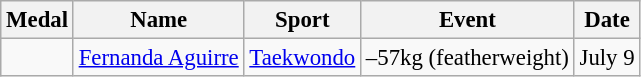<table class="wikitable sortable" style="font-size: 95%;">
<tr>
<th>Medal</th>
<th>Name</th>
<th>Sport</th>
<th>Event</th>
<th>Date</th>
</tr>
<tr>
<td></td>
<td><a href='#'>Fernanda Aguirre</a></td>
<td><a href='#'>Taekwondo</a></td>
<td>–57kg (featherweight)</td>
<td>July 9</td>
</tr>
</table>
